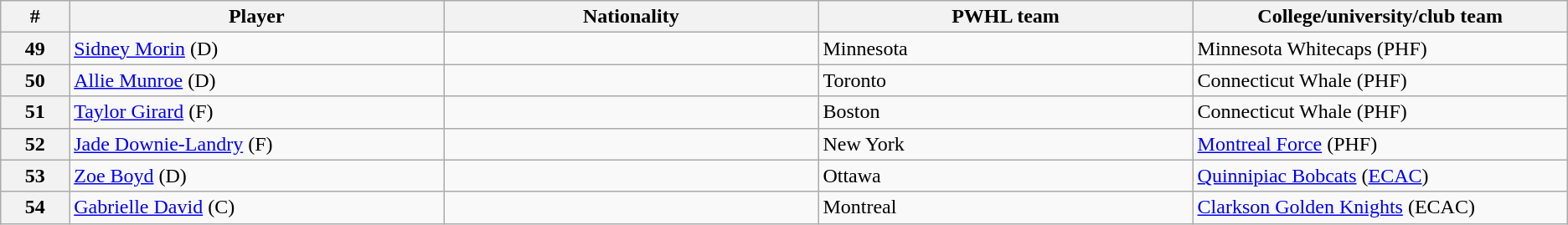<table class="wikitable">
<tr>
<th style="width:2.75%;">#</th>
<th style="width:15.0%;">Player</th>
<th style="width:15.0%;">Nationality</th>
<th style="width:15.0%;">PWHL team</th>
<th style="width:15.0%;">College/university/club team</th>
</tr>
<tr>
<th>49</th>
<td><a href='#'>Sidney Morin</a> (D)</td>
<td></td>
<td>Minnesota</td>
<td>Minnesota Whitecaps (PHF)</td>
</tr>
<tr>
<th>50</th>
<td><a href='#'>Allie Munroe</a> (D)</td>
<td></td>
<td>Toronto</td>
<td>Connecticut Whale (PHF)</td>
</tr>
<tr>
<th>51</th>
<td><a href='#'>Taylor Girard</a> (F)</td>
<td></td>
<td>Boston</td>
<td>Connecticut Whale (PHF)</td>
</tr>
<tr>
<th>52</th>
<td><a href='#'>Jade Downie-Landry</a> (F)</td>
<td></td>
<td>New York</td>
<td><a href='#'>Montreal Force</a> (PHF)</td>
</tr>
<tr>
<th>53</th>
<td><a href='#'>Zoe Boyd</a> (D)</td>
<td></td>
<td>Ottawa</td>
<td><a href='#'>Quinnipiac Bobcats</a> (<a href='#'>ECAC</a>)</td>
</tr>
<tr>
<th>54</th>
<td><a href='#'>Gabrielle David</a> (C)</td>
<td></td>
<td>Montreal</td>
<td><a href='#'>Clarkson Golden Knights</a> (ECAC)</td>
</tr>
</table>
